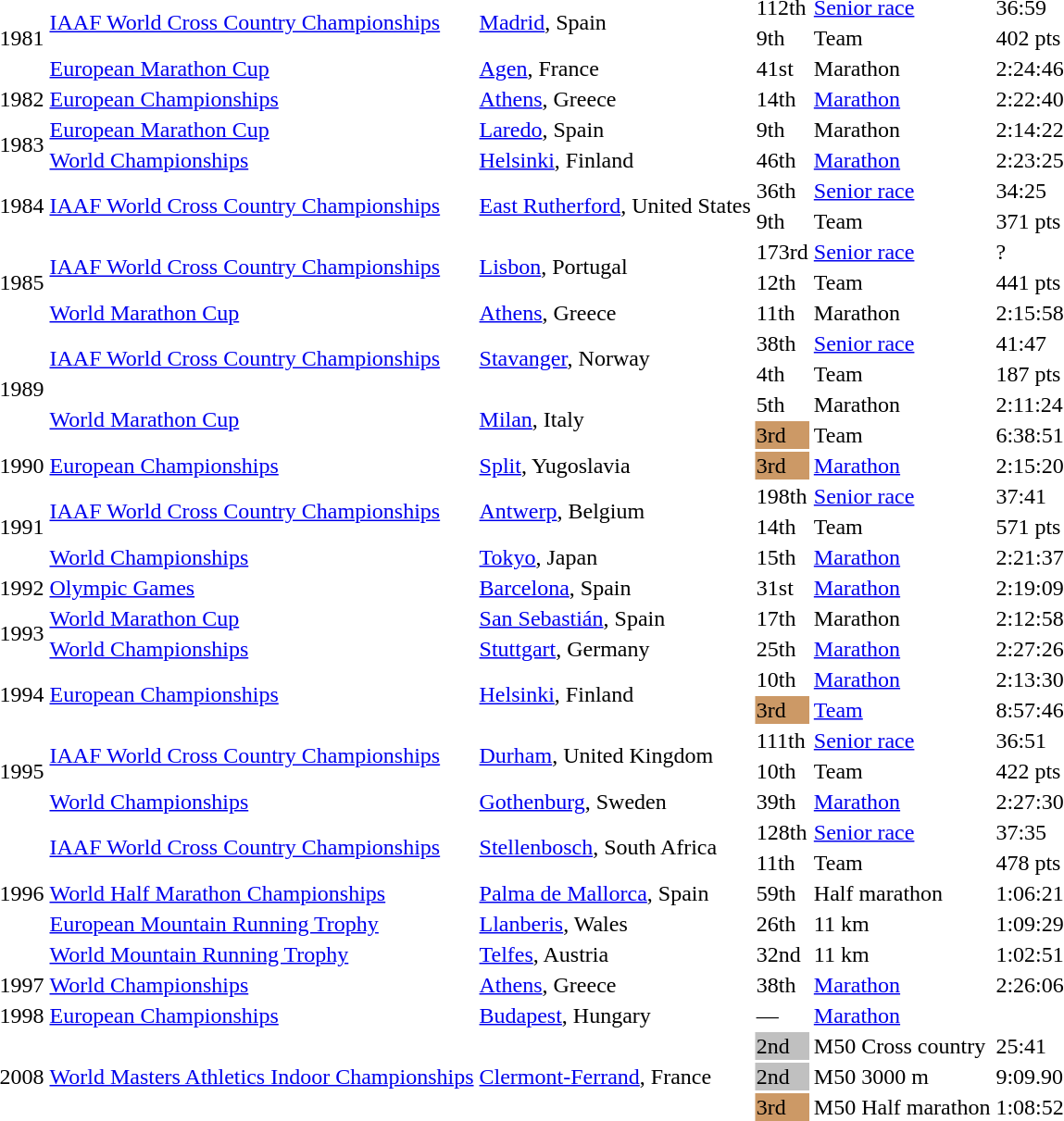<table>
<tr>
<td rowspan=3>1981</td>
<td rowspan=2><a href='#'>IAAF World Cross Country Championships</a></td>
<td rowspan=2><a href='#'>Madrid</a>, Spain</td>
<td>112th</td>
<td><a href='#'>Senior race</a></td>
<td>36:59</td>
</tr>
<tr>
<td>9th</td>
<td>Team</td>
<td>402 pts</td>
</tr>
<tr>
<td><a href='#'>European Marathon Cup</a></td>
<td><a href='#'>Agen</a>, France</td>
<td>41st</td>
<td>Marathon</td>
<td>2:24:46</td>
</tr>
<tr>
<td>1982</td>
<td><a href='#'>European Championships</a></td>
<td><a href='#'>Athens</a>, Greece</td>
<td>14th</td>
<td><a href='#'>Marathon</a></td>
<td>2:22:40</td>
</tr>
<tr>
<td rowspan=2>1983</td>
<td><a href='#'>European Marathon Cup</a></td>
<td><a href='#'>Laredo</a>, Spain</td>
<td>9th</td>
<td>Marathon</td>
<td>2:14:22</td>
</tr>
<tr>
<td><a href='#'>World Championships</a></td>
<td><a href='#'>Helsinki</a>, Finland</td>
<td>46th</td>
<td><a href='#'>Marathon</a></td>
<td>2:23:25</td>
</tr>
<tr>
<td rowspan=2>1984</td>
<td rowspan=2><a href='#'>IAAF World Cross Country Championships</a></td>
<td rowspan=2><a href='#'>East Rutherford</a>, United States</td>
<td>36th</td>
<td><a href='#'>Senior race</a></td>
<td>34:25</td>
</tr>
<tr>
<td>9th</td>
<td>Team</td>
<td>371 pts</td>
</tr>
<tr>
<td rowspan=3>1985</td>
<td rowspan=2><a href='#'>IAAF World Cross Country Championships</a></td>
<td rowspan=2><a href='#'>Lisbon</a>, Portugal</td>
<td>173rd</td>
<td><a href='#'>Senior race</a></td>
<td>?</td>
</tr>
<tr>
<td>12th</td>
<td>Team</td>
<td>441 pts</td>
</tr>
<tr>
<td><a href='#'>World Marathon Cup</a></td>
<td><a href='#'>Athens</a>, Greece</td>
<td>11th</td>
<td>Marathon</td>
<td>2:15:58</td>
</tr>
<tr>
<td rowspan=4>1989</td>
<td rowspan=2><a href='#'>IAAF World Cross Country Championships</a></td>
<td rowspan=2><a href='#'>Stavanger</a>, Norway</td>
<td>38th</td>
<td><a href='#'>Senior race</a></td>
<td>41:47</td>
</tr>
<tr>
<td>4th</td>
<td>Team</td>
<td>187 pts</td>
</tr>
<tr>
<td rowspan=2><a href='#'>World Marathon Cup</a></td>
<td rowspan=2><a href='#'>Milan</a>, Italy</td>
<td>5th</td>
<td>Marathon</td>
<td>2:11:24</td>
</tr>
<tr>
<td bgcolor=cc9966>3rd</td>
<td>Team</td>
<td>6:38:51</td>
</tr>
<tr>
<td>1990</td>
<td><a href='#'>European Championships</a></td>
<td><a href='#'>Split</a>, Yugoslavia</td>
<td bgcolor=cc9966>3rd</td>
<td><a href='#'>Marathon</a></td>
<td>2:15:20</td>
</tr>
<tr>
<td rowspan=3>1991</td>
<td rowspan=2><a href='#'>IAAF World Cross Country Championships</a></td>
<td rowspan=2><a href='#'>Antwerp</a>, Belgium</td>
<td>198th</td>
<td><a href='#'>Senior race</a></td>
<td>37:41</td>
</tr>
<tr>
<td>14th</td>
<td>Team</td>
<td>571 pts</td>
</tr>
<tr>
<td><a href='#'>World Championships</a></td>
<td><a href='#'>Tokyo</a>, Japan</td>
<td>15th</td>
<td><a href='#'>Marathon</a></td>
<td>2:21:37</td>
</tr>
<tr>
<td>1992</td>
<td><a href='#'>Olympic Games</a></td>
<td><a href='#'>Barcelona</a>, Spain</td>
<td>31st</td>
<td><a href='#'>Marathon</a></td>
<td>2:19:09</td>
</tr>
<tr>
<td rowspan=2>1993</td>
<td><a href='#'>World Marathon Cup</a></td>
<td><a href='#'>San Sebastián</a>, Spain</td>
<td>17th</td>
<td>Marathon</td>
<td>2:12:58</td>
</tr>
<tr>
<td><a href='#'>World Championships</a></td>
<td><a href='#'>Stuttgart</a>, Germany</td>
<td>25th</td>
<td><a href='#'>Marathon</a></td>
<td>2:27:26</td>
</tr>
<tr>
<td rowspan=2>1994</td>
<td rowspan=2><a href='#'>European Championships</a></td>
<td rowspan=2><a href='#'>Helsinki</a>, Finland</td>
<td>10th</td>
<td><a href='#'>Marathon</a></td>
<td>2:13:30</td>
</tr>
<tr>
<td bgcolor=cc9966>3rd</td>
<td><a href='#'>Team</a></td>
<td>8:57:46</td>
</tr>
<tr>
<td rowspan=3>1995</td>
<td rowspan=2><a href='#'>IAAF World Cross Country Championships</a></td>
<td rowspan=2><a href='#'>Durham</a>, United Kingdom</td>
<td>111th</td>
<td><a href='#'>Senior race</a></td>
<td>36:51</td>
</tr>
<tr>
<td>10th</td>
<td>Team</td>
<td>422 pts</td>
</tr>
<tr>
<td><a href='#'>World Championships</a></td>
<td><a href='#'>Gothenburg</a>, Sweden</td>
<td>39th</td>
<td><a href='#'>Marathon</a></td>
<td>2:27:30</td>
</tr>
<tr>
<td rowspan=5>1996</td>
<td rowspan=2><a href='#'>IAAF World Cross Country Championships</a></td>
<td rowspan=2><a href='#'>Stellenbosch</a>, South Africa</td>
<td>128th</td>
<td><a href='#'>Senior race</a></td>
<td>37:35</td>
</tr>
<tr>
<td>11th</td>
<td>Team</td>
<td>478 pts</td>
</tr>
<tr>
<td><a href='#'>World Half Marathon Championships</a></td>
<td><a href='#'>Palma de Mallorca</a>, Spain</td>
<td>59th</td>
<td>Half marathon</td>
<td>1:06:21</td>
</tr>
<tr>
<td><a href='#'>European Mountain Running Trophy</a></td>
<td><a href='#'>Llanberis</a>, Wales</td>
<td>26th</td>
<td>11 km</td>
<td>1:09:29</td>
</tr>
<tr>
<td><a href='#'>World Mountain Running Trophy</a></td>
<td><a href='#'>Telfes</a>, Austria</td>
<td>32nd</td>
<td>11 km</td>
<td>1:02:51</td>
</tr>
<tr>
<td>1997</td>
<td><a href='#'>World Championships</a></td>
<td><a href='#'>Athens</a>, Greece</td>
<td>38th</td>
<td><a href='#'>Marathon</a></td>
<td>2:26:06</td>
</tr>
<tr>
<td>1998</td>
<td><a href='#'>European Championships</a></td>
<td><a href='#'>Budapest</a>, Hungary</td>
<td>—</td>
<td><a href='#'>Marathon</a></td>
<td></td>
</tr>
<tr>
<td rowspan=3>2008</td>
<td rowspan=3><a href='#'>World Masters Athletics Indoor Championships</a></td>
<td rowspan=3><a href='#'>Clermont-Ferrand</a>, France</td>
<td bgcolor=silver>2nd</td>
<td>M50 Cross country</td>
<td>25:41</td>
</tr>
<tr>
<td bgcolor=silver>2nd</td>
<td>M50 3000 m</td>
<td>9:09.90</td>
</tr>
<tr>
<td bgcolor=cc9966>3rd</td>
<td>M50 Half marathon</td>
<td>1:08:52</td>
</tr>
</table>
